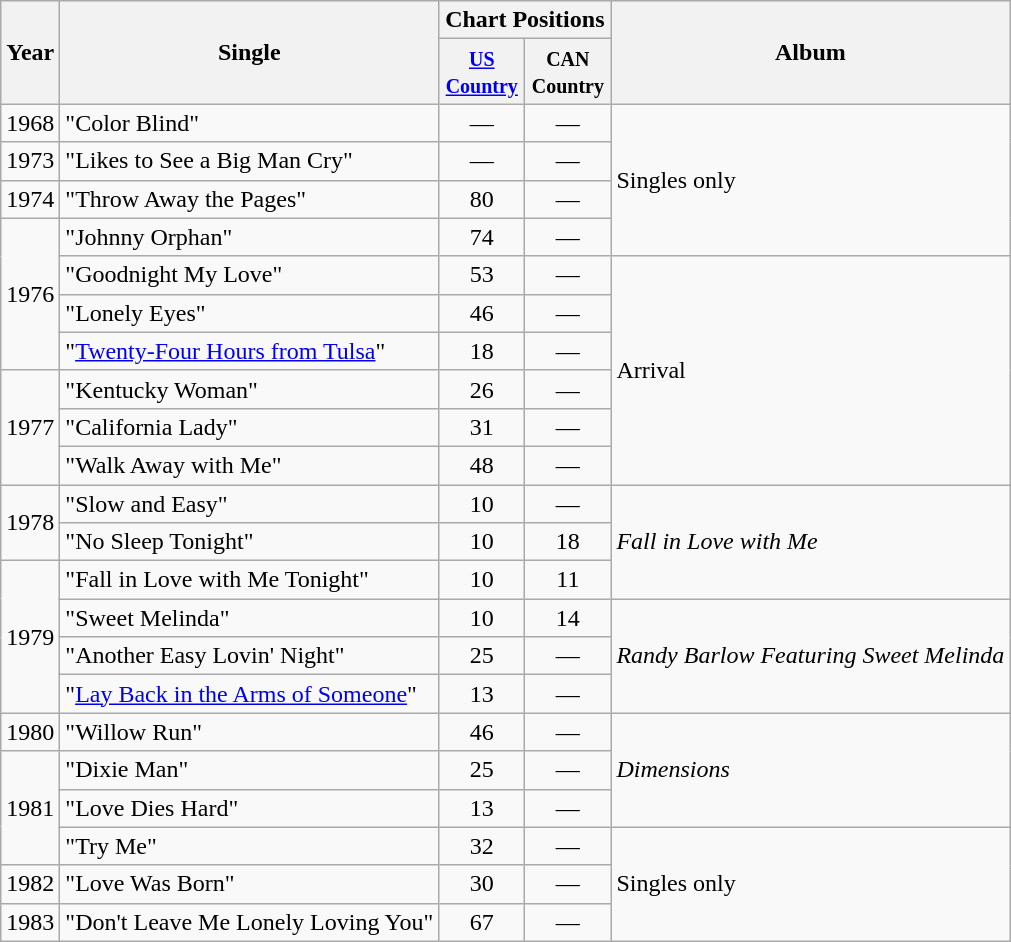<table class="wikitable">
<tr>
<th rowspan="2">Year</th>
<th rowspan="2">Single</th>
<th colspan="2">Chart Positions</th>
<th rowspan="2">Album</th>
</tr>
<tr>
<th width="50"><small><a href='#'>US Country</a></small></th>
<th width="50"><small>CAN Country</small></th>
</tr>
<tr>
<td>1968</td>
<td>"Color Blind"</td>
<td align="center">—</td>
<td align="center">—</td>
<td rowspan=4>Singles only</td>
</tr>
<tr>
<td>1973</td>
<td>"Likes to See a Big Man Cry"</td>
<td align="center">—</td>
<td align="center">—</td>
</tr>
<tr>
<td>1974</td>
<td>"Throw Away the Pages"</td>
<td align="center">80</td>
<td align="center">—</td>
</tr>
<tr>
<td rowspan=4>1976</td>
<td>"Johnny Orphan"</td>
<td align="center">74</td>
<td align="center">—</td>
</tr>
<tr>
<td>"Goodnight My Love"</td>
<td align="center">53</td>
<td align="center">—</td>
<td rowspan=6>Arrival</td>
</tr>
<tr>
<td>"Lonely Eyes"</td>
<td align="center">46</td>
<td align="center">—</td>
</tr>
<tr>
<td>"<a href='#'>Twenty-Four Hours from Tulsa</a>"</td>
<td align="center">18</td>
<td align="center">—</td>
</tr>
<tr>
<td rowspan=3>1977</td>
<td>"Kentucky Woman"</td>
<td align="center">26</td>
<td align="center">—</td>
</tr>
<tr>
<td>"California Lady"</td>
<td align="center">31</td>
<td align="center">—</td>
</tr>
<tr>
<td>"Walk Away with Me"</td>
<td align="center">48</td>
<td align="center">—</td>
</tr>
<tr>
<td rowspan=2>1978</td>
<td>"Slow and Easy"</td>
<td align="center">10</td>
<td align="center">—</td>
<td rowspan=3><em>Fall in Love with Me</em></td>
</tr>
<tr>
<td>"No Sleep Tonight"</td>
<td align="center">10</td>
<td align="center">18</td>
</tr>
<tr>
<td rowspan=4>1979</td>
<td>"Fall in Love with Me Tonight"</td>
<td align="center">10</td>
<td align="center">11</td>
</tr>
<tr>
<td>"Sweet Melinda"</td>
<td align="center">10</td>
<td align="center">14</td>
<td rowspan=3><em>Randy Barlow Featuring Sweet Melinda</em></td>
</tr>
<tr>
<td>"Another Easy Lovin' Night"</td>
<td align="center">25</td>
<td align="center">—</td>
</tr>
<tr>
<td>"<a href='#'>Lay Back in the Arms of Someone</a>"</td>
<td align="center">13</td>
<td align="center">—</td>
</tr>
<tr>
<td>1980</td>
<td>"Willow Run"</td>
<td align="center">46</td>
<td align="center">—</td>
<td rowspan=3><em>Dimensions</em></td>
</tr>
<tr>
<td rowspan=3>1981</td>
<td>"Dixie Man"</td>
<td align="center">25</td>
<td align="center">—</td>
</tr>
<tr>
<td>"Love Dies Hard"</td>
<td align="center">13</td>
<td align="center">—</td>
</tr>
<tr>
<td>"Try Me"</td>
<td align="center">32</td>
<td align="center">—</td>
<td rowspan=3>Singles only</td>
</tr>
<tr>
<td>1982</td>
<td>"Love Was Born"</td>
<td align="center">30</td>
<td align="center">—</td>
</tr>
<tr>
<td>1983</td>
<td>"Don't Leave Me Lonely Loving You"</td>
<td align="center">67</td>
<td align="center">—</td>
</tr>
</table>
